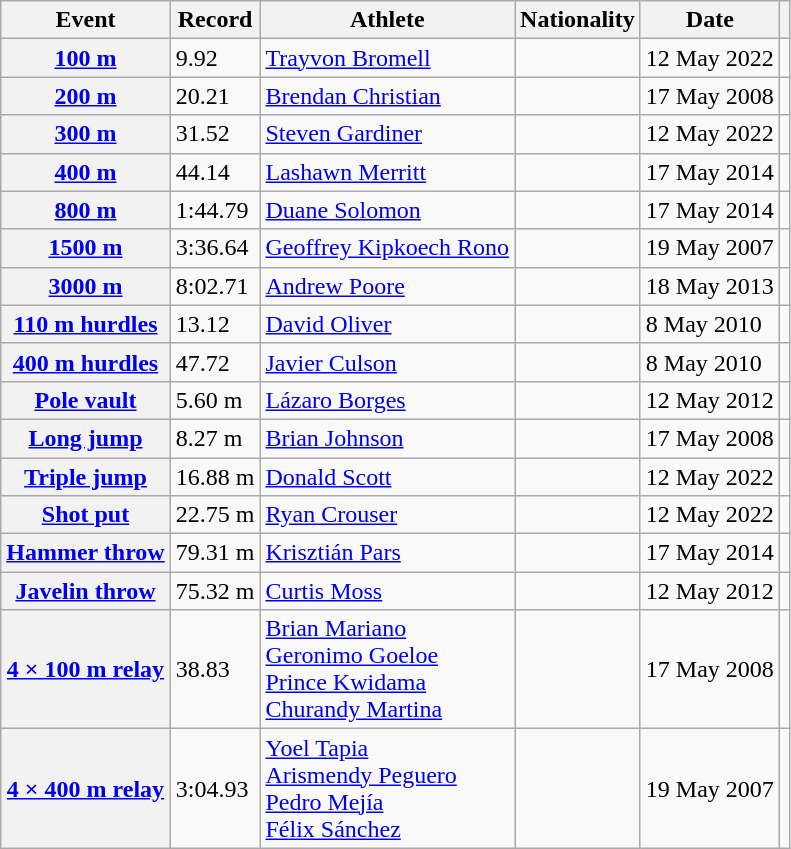<table class="wikitable plainrowheaders sticky-header">
<tr>
<th scope="col">Event</th>
<th scope="col">Record</th>
<th scope="col">Athlete</th>
<th scope="col">Nationality</th>
<th scope="col">Date</th>
<th scope="col"></th>
</tr>
<tr>
<th scope="row"><a href='#'>100 m</a></th>
<td>9.92 </td>
<td><a href='#'>Trayvon Bromell</a></td>
<td></td>
<td>12 May 2022</td>
<td></td>
</tr>
<tr>
<th scope="row"><a href='#'>200 m</a></th>
<td>20.21 </td>
<td><a href='#'>Brendan Christian</a></td>
<td></td>
<td>17 May 2008</td>
<td></td>
</tr>
<tr>
<th scope="row"><a href='#'>300 m</a></th>
<td>31.52</td>
<td><a href='#'>Steven Gardiner</a></td>
<td></td>
<td>12 May 2022</td>
<td></td>
</tr>
<tr>
<th scope="row"><a href='#'>400 m</a></th>
<td>44.14</td>
<td><a href='#'>Lashawn Merritt</a></td>
<td></td>
<td>17 May 2014</td>
<td></td>
</tr>
<tr>
<th scope="row"><a href='#'>800 m</a></th>
<td>1:44.79</td>
<td><a href='#'>Duane Solomon</a></td>
<td></td>
<td>17 May 2014</td>
<td></td>
</tr>
<tr>
<th scope="row"><a href='#'>1500 m</a></th>
<td>3:36.64</td>
<td><a href='#'>Geoffrey Kipkoech Rono</a></td>
<td></td>
<td>19 May 2007</td>
<td></td>
</tr>
<tr>
<th scope="row"><a href='#'>3000 m</a></th>
<td>8:02.71</td>
<td><a href='#'>Andrew Poore</a></td>
<td></td>
<td>18 May 2013</td>
<td></td>
</tr>
<tr>
<th scope="row"><a href='#'>110 m hurdles</a></th>
<td>13.12 </td>
<td><a href='#'>David Oliver</a></td>
<td></td>
<td>8 May 2010</td>
<td></td>
</tr>
<tr>
<th scope="row"><a href='#'>400 m hurdles</a></th>
<td>47.72</td>
<td><a href='#'>Javier Culson</a></td>
<td></td>
<td>8 May 2010</td>
<td></td>
</tr>
<tr>
<th scope="row"><a href='#'>Pole vault</a></th>
<td>5.60 m</td>
<td><a href='#'>Lázaro Borges</a></td>
<td></td>
<td>12 May 2012</td>
<td></td>
</tr>
<tr>
<th scope="row"><a href='#'>Long jump</a></th>
<td>8.27 m </td>
<td><a href='#'>Brian Johnson</a></td>
<td></td>
<td>17 May 2008</td>
<td></td>
</tr>
<tr>
<th scope="row"><a href='#'>Triple jump</a></th>
<td>16.88 m </td>
<td><a href='#'>Donald Scott</a></td>
<td></td>
<td>12 May 2022</td>
<td></td>
</tr>
<tr>
<th scope="row"><a href='#'>Shot put</a></th>
<td>22.75 m</td>
<td><a href='#'>Ryan Crouser</a></td>
<td></td>
<td>12 May 2022</td>
<td></td>
</tr>
<tr>
<th scope="row"><a href='#'>Hammer throw</a></th>
<td>79.31 m</td>
<td><a href='#'>Krisztián Pars</a></td>
<td></td>
<td>17 May 2014</td>
<td></td>
</tr>
<tr>
<th scope="row"><a href='#'>Javelin throw</a></th>
<td>75.32 m</td>
<td><a href='#'>Curtis Moss</a></td>
<td></td>
<td>12 May 2012</td>
<td></td>
</tr>
<tr>
<th scope="row"><a href='#'>4 × 100 m relay</a></th>
<td>38.83</td>
<td><a href='#'>Brian Mariano</a><br><a href='#'>Geronimo Goeloe</a><br><a href='#'>Prince Kwidama</a><br><a href='#'>Churandy Martina</a></td>
<td></td>
<td>17 May 2008</td>
<td></td>
</tr>
<tr>
<th scope="row"><a href='#'>4 × 400 m relay</a></th>
<td>3:04.93</td>
<td><a href='#'>Yoel Tapia</a><br><a href='#'>Arismendy Peguero</a><br><a href='#'>Pedro Mejía</a><br><a href='#'>Félix Sánchez</a></td>
<td></td>
<td>19 May 2007</td>
<td></td>
</tr>
</table>
